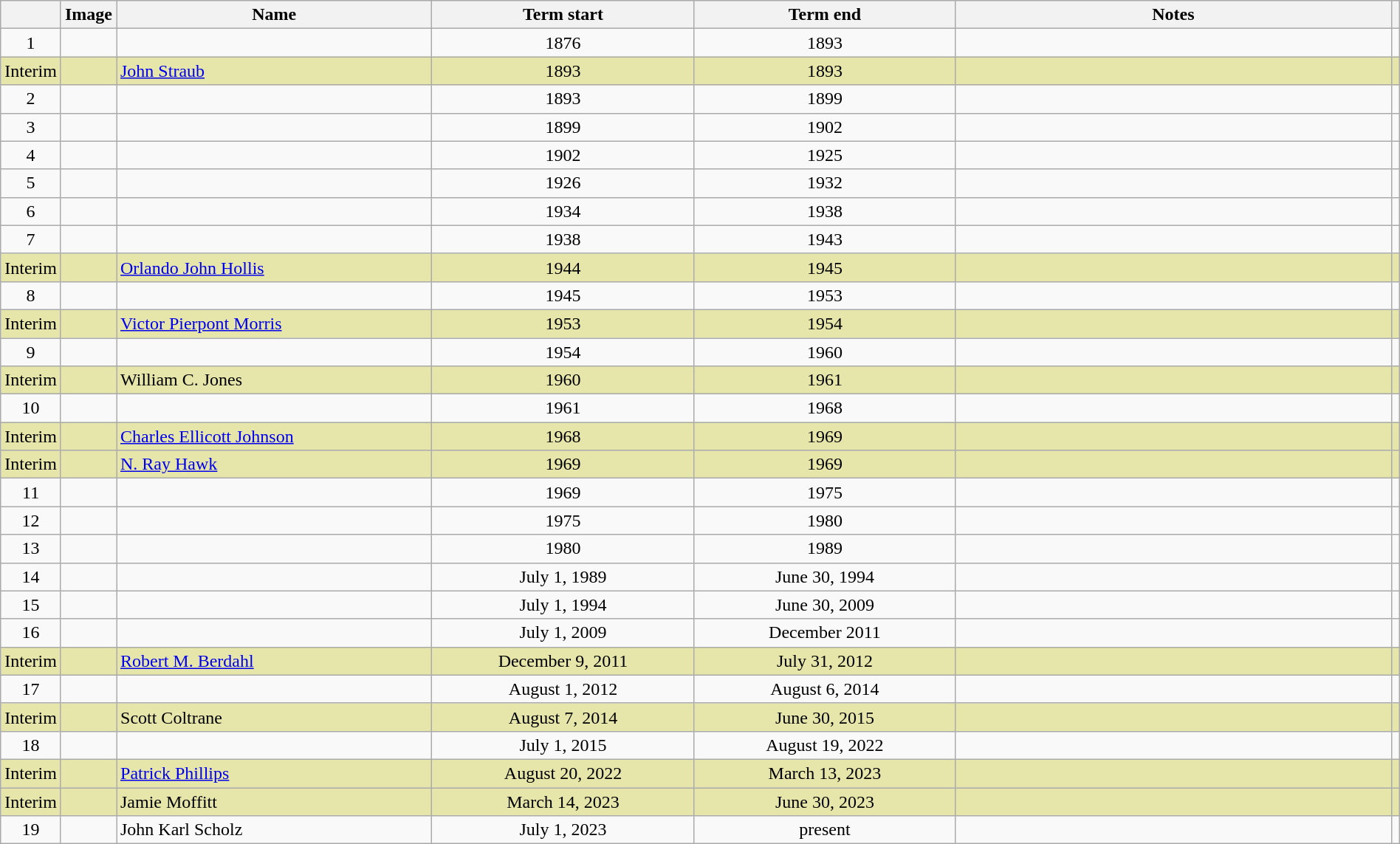<table class="wikitable sortable" style="width:100%">
<tr>
<th></th>
<th width="70px">Image</th>
<th width="25%">Name</th>
<th width="20%">Term start</th>
<th width="20%">Term end</th>
<th width="55%" class="unsortable">Notes</th>
<th width="*" class="unsortable"></th>
</tr>
<tr>
<td align="center">1</td>
<td></td>
<td></td>
<td align="center">1876</td>
<td align="center">1893</td>
<td></td>
<td align="center"></td>
</tr>
<tr bgcolor="#e6e6aa">
<td align="center">Interim</td>
<td></td>
<td><a href='#'>John Straub</a></td>
<td align="center">1893</td>
<td align="center">1893</td>
<td></td>
<td align="center"></td>
</tr>
<tr>
<td align="center">2</td>
<td></td>
<td></td>
<td align="center">1893</td>
<td align="center">1899</td>
<td></td>
<td align="center"></td>
</tr>
<tr>
<td align="center">3</td>
<td></td>
<td></td>
<td align="center">1899</td>
<td align="center">1902</td>
<td></td>
<td align="center"></td>
</tr>
<tr>
<td align="center">4</td>
<td></td>
<td></td>
<td align="center">1902</td>
<td align="center">1925</td>
<td></td>
<td align="center"></td>
</tr>
<tr>
<td align="center">5</td>
<td></td>
<td></td>
<td align="center">1926</td>
<td align="center">1932</td>
<td></td>
<td align="center"></td>
</tr>
<tr>
<td align="center">6</td>
<td></td>
<td></td>
<td align="center">1934</td>
<td align="center">1938</td>
<td></td>
<td align="center"></td>
</tr>
<tr>
<td align="center">7</td>
<td></td>
<td></td>
<td align="center">1938</td>
<td align="center">1943</td>
<td></td>
<td align="center"></td>
</tr>
<tr bgcolor="#e6e6aa">
<td align="center">Interim</td>
<td></td>
<td><a href='#'>Orlando John Hollis</a></td>
<td align="center">1944</td>
<td align="center">1945</td>
<td></td>
<td align="center"></td>
</tr>
<tr>
<td align="center">8</td>
<td></td>
<td></td>
<td align="center">1945</td>
<td align="center">1953</td>
<td></td>
<td align="center"></td>
</tr>
<tr bgcolor="#e6e6aa">
<td align="center">Interim</td>
<td></td>
<td><a href='#'>Victor Pierpont Morris</a></td>
<td align="center">1953</td>
<td align="center">1954</td>
<td></td>
<td align="center"></td>
</tr>
<tr>
<td align="center">9</td>
<td></td>
<td></td>
<td align="center">1954</td>
<td align="center">1960</td>
<td></td>
<td align="center"></td>
</tr>
<tr bgcolor="#e6e6aa">
<td align="center">Interim</td>
<td></td>
<td>William C. Jones</td>
<td align="center">1960</td>
<td align="center">1961</td>
<td></td>
<td align="center"></td>
</tr>
<tr>
<td align="center">10</td>
<td></td>
<td></td>
<td align="center">1961</td>
<td align="center">1968</td>
<td></td>
<td align="center"></td>
</tr>
<tr bgcolor="#e6e6aa">
<td align="center">Interim</td>
<td></td>
<td><a href='#'>Charles Ellicott Johnson</a></td>
<td align="center">1968</td>
<td align="center">1969</td>
<td></td>
<td align="center"></td>
</tr>
<tr bgcolor="#e6e6aa">
<td align="center">Interim</td>
<td></td>
<td><a href='#'>N. Ray Hawk</a></td>
<td align="center">1969</td>
<td align="center">1969</td>
<td></td>
<td align="center"></td>
</tr>
<tr>
<td align="center">11</td>
<td></td>
<td></td>
<td align="center">1969</td>
<td align="center">1975</td>
<td></td>
<td align="center"></td>
</tr>
<tr>
<td align="center">12</td>
<td></td>
<td></td>
<td align="center">1975</td>
<td align="center">1980</td>
<td></td>
<td align="center"></td>
</tr>
<tr>
<td align="center">13</td>
<td></td>
<td></td>
<td align="center">1980</td>
<td align="center">1989</td>
<td></td>
<td align="center"></td>
</tr>
<tr>
<td align="center">14</td>
<td></td>
<td></td>
<td align="center">July 1, 1989</td>
<td align="center">June 30, 1994</td>
<td></td>
<td align="center"></td>
</tr>
<tr>
<td align="center">15</td>
<td></td>
<td></td>
<td align="center">July 1, 1994</td>
<td align="center">June 30, 2009</td>
<td></td>
<td align="center"></td>
</tr>
<tr>
<td align="center">16</td>
<td></td>
<td></td>
<td align="center">July 1, 2009</td>
<td align="center">December 2011</td>
<td></td>
<td align="center"></td>
</tr>
<tr bgcolor="#e6e6aa">
<td align="center">Interim</td>
<td></td>
<td><a href='#'>Robert M. Berdahl</a></td>
<td align="center" nowrap>December 9, 2011</td>
<td align="center">July 31, 2012</td>
<td></td>
<td align="center"></td>
</tr>
<tr>
<td align="center">17</td>
<td></td>
<td></td>
<td align="center">August 1, 2012</td>
<td align="center">August 6, 2014</td>
<td></td>
<td align="center"></td>
</tr>
<tr bgcolor="#e6e6aa">
<td align="center">Interim</td>
<td></td>
<td>Scott Coltrane</td>
<td align="center">August 7, 2014</td>
<td align="center">June 30, 2015</td>
<td></td>
<td align="center"></td>
</tr>
<tr>
<td align="center">18</td>
<td></td>
<td></td>
<td align="center">July 1, 2015</td>
<td align="center" nowrap>August 19, 2022</td>
<td></td>
<td align="center"></td>
</tr>
<tr bgcolor="#e6e6aa">
<td align="center">Interim</td>
<td></td>
<td><a href='#'>Patrick Phillips</a></td>
<td align="center">August 20, 2022</td>
<td align="center">March 13, 2023</td>
<td></td>
<td align="center"></td>
</tr>
<tr bgcolor="#e6e6aa">
<td align="center">Interim</td>
<td></td>
<td>Jamie Moffitt</td>
<td align="center">March 14, 2023</td>
<td align="center">June 30, 2023</td>
<td></td>
<td align="center"></td>
</tr>
<tr>
<td align="center">19</td>
<td></td>
<td>John Karl Scholz</td>
<td align="center">July 1, 2023</td>
<td align="center">present</td>
<td></td>
<td></td>
</tr>
</table>
